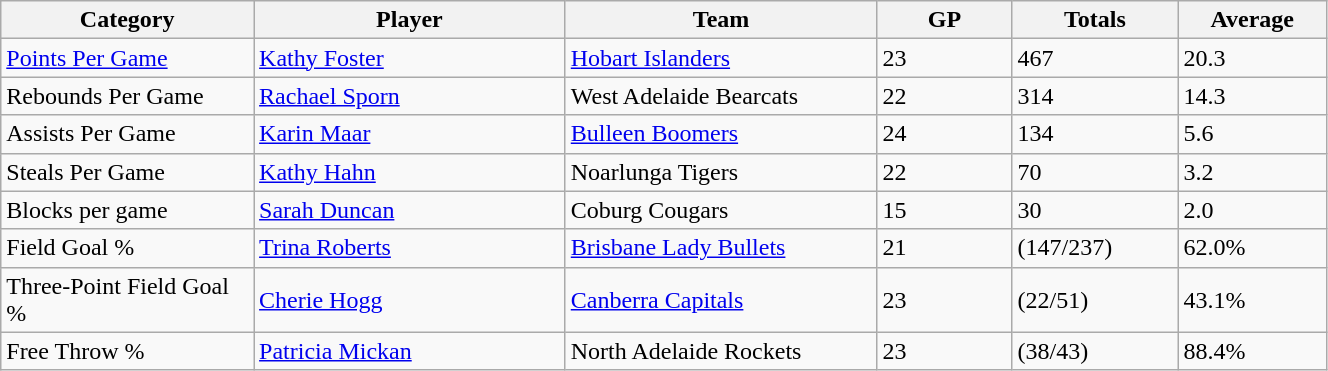<table class="wikitable" style="width: 70%">
<tr>
<th width=100>Category</th>
<th width=125>Player</th>
<th width=125>Team</th>
<th width=50>GP</th>
<th width=50>Totals</th>
<th width=50>Average</th>
</tr>
<tr>
<td><a href='#'>Points Per Game</a></td>
<td><a href='#'>Kathy Foster</a></td>
<td><a href='#'>Hobart Islanders</a></td>
<td>23</td>
<td>467</td>
<td>20.3</td>
</tr>
<tr>
<td>Rebounds Per Game</td>
<td><a href='#'>Rachael Sporn</a></td>
<td>West Adelaide Bearcats</td>
<td>22</td>
<td>314</td>
<td>14.3</td>
</tr>
<tr>
<td>Assists Per Game</td>
<td><a href='#'>Karin Maar</a></td>
<td><a href='#'>Bulleen Boomers</a></td>
<td>24</td>
<td>134</td>
<td>5.6</td>
</tr>
<tr>
<td>Steals Per Game</td>
<td><a href='#'>Kathy Hahn</a></td>
<td>Noarlunga Tigers</td>
<td>22</td>
<td>70</td>
<td>3.2</td>
</tr>
<tr>
<td>Blocks per game</td>
<td><a href='#'>Sarah Duncan</a></td>
<td>Coburg Cougars</td>
<td>15</td>
<td>30</td>
<td>2.0</td>
</tr>
<tr>
<td>Field Goal %</td>
<td><a href='#'>Trina Roberts</a></td>
<td><a href='#'>Brisbane Lady Bullets</a></td>
<td>21</td>
<td>(147/237)</td>
<td>62.0%</td>
</tr>
<tr>
<td>Three-Point Field Goal %</td>
<td><a href='#'>Cherie Hogg</a></td>
<td><a href='#'>Canberra Capitals</a></td>
<td>23</td>
<td>(22/51)</td>
<td>43.1%</td>
</tr>
<tr>
<td>Free Throw %</td>
<td><a href='#'>Patricia Mickan</a></td>
<td>North Adelaide Rockets</td>
<td>23</td>
<td>(38/43)</td>
<td>88.4%</td>
</tr>
</table>
